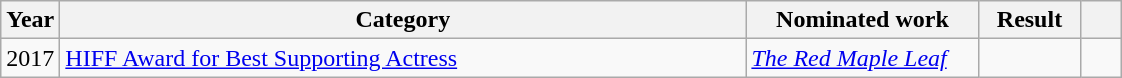<table class="wikitable">
<tr>
<th>Year</th>
<th width="450">Category</th>
<th width="148">Nominated work</th>
<th width="60">Result</th>
<th width="20" class="unsortable"></th>
</tr>
<tr>
<td>2017</td>
<td><a href='#'>HIFF Award for Best Supporting Actress</a></td>
<td><em><a href='#'>The Red Maple Leaf</a></em></td>
<td></td>
<td></td>
</tr>
</table>
